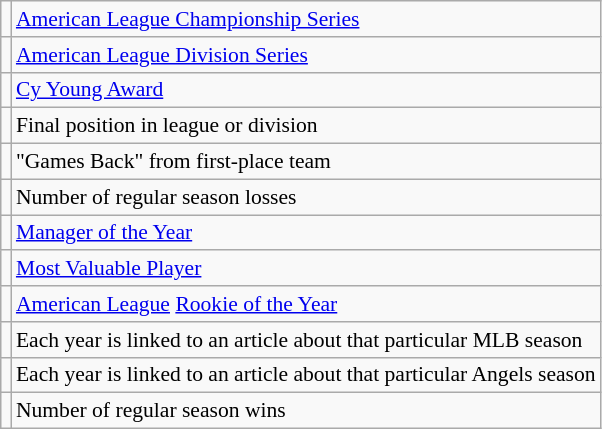<table class="wikitable" style="font-size:90%">
<tr>
<td></td>
<td><a href='#'>American League Championship Series</a></td>
</tr>
<tr>
<td></td>
<td><a href='#'>American League Division Series</a></td>
</tr>
<tr>
<td></td>
<td><a href='#'>Cy Young Award</a></td>
</tr>
<tr>
<td></td>
<td>Final position in league or division</td>
</tr>
<tr>
<td></td>
<td>"Games Back" from first-place team</td>
</tr>
<tr>
<td></td>
<td>Number of regular season losses</td>
</tr>
<tr>
<td></td>
<td><a href='#'>Manager of the Year</a></td>
</tr>
<tr>
<td></td>
<td><a href='#'>Most Valuable Player</a></td>
</tr>
<tr>
<td></td>
<td><a href='#'>American League</a> <a href='#'>Rookie of the Year</a></td>
</tr>
<tr>
<td></td>
<td>Each year is linked to an article about that particular MLB season</td>
</tr>
<tr>
<td></td>
<td>Each year is linked to an article about that particular Angels season</td>
</tr>
<tr>
<td></td>
<td>Number of regular season wins</td>
</tr>
</table>
